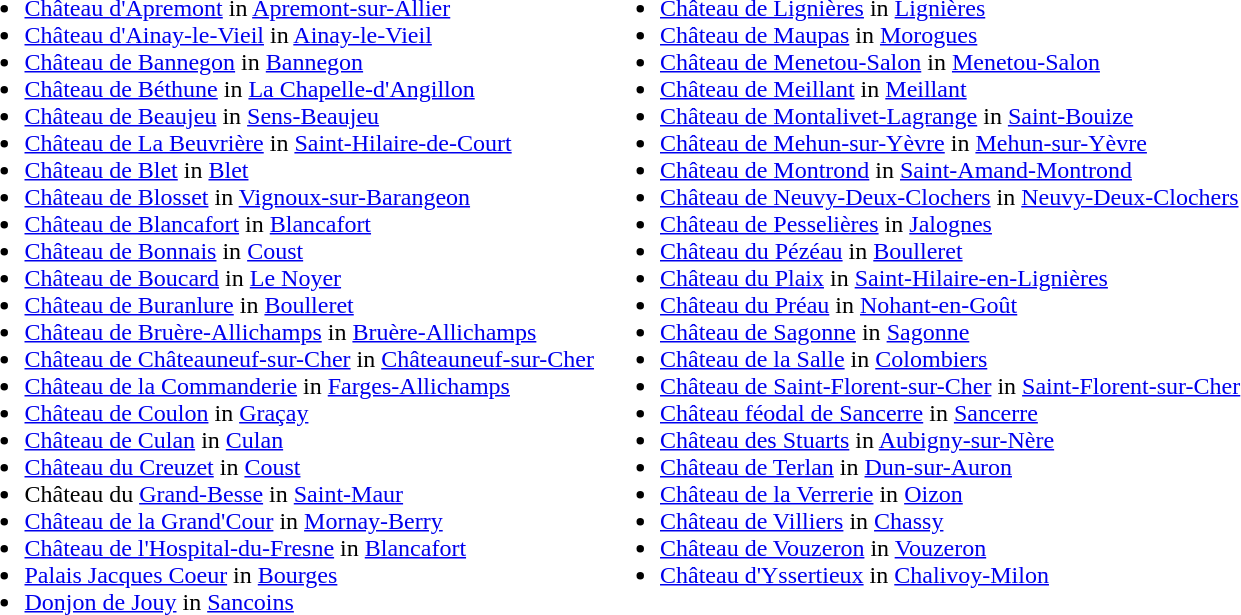<table>
<tr valign="top">
<td><br><ul><li><a href='#'>Château d'Apremont</a> in <a href='#'>Apremont-sur-Allier</a></li><li><a href='#'>Château d'Ainay-le-Vieil</a> in <a href='#'>Ainay-le-Vieil</a></li><li><a href='#'>Château de Bannegon</a> in <a href='#'>Bannegon</a></li><li><a href='#'>Château de Béthune</a> in <a href='#'>La Chapelle-d'Angillon</a></li><li><a href='#'>Château de Beaujeu</a> in <a href='#'>Sens-Beaujeu</a></li><li><a href='#'>Château de La Beuvrière</a> in <a href='#'>Saint-Hilaire-de-Court</a></li><li><a href='#'>Château de Blet</a> in <a href='#'>Blet</a></li><li><a href='#'>Château de Blosset</a> in <a href='#'>Vignoux-sur-Barangeon</a></li><li><a href='#'>Château de Blancafort</a> in <a href='#'>Blancafort</a></li><li><a href='#'>Château de Bonnais</a> in <a href='#'>Coust</a></li><li><a href='#'>Château de Boucard</a> in <a href='#'>Le Noyer</a></li><li><a href='#'>Château de Buranlure</a> in <a href='#'>Boulleret</a></li><li><a href='#'>Château de Bruère-Allichamps</a> in <a href='#'>Bruère-Allichamps</a></li><li><a href='#'>Château de Châteauneuf-sur-Cher</a> in <a href='#'>Châteauneuf-sur-Cher</a></li><li><a href='#'>Château de la Commanderie</a> in <a href='#'>Farges-Allichamps</a></li><li><a href='#'>Château de Coulon</a> in <a href='#'>Graçay</a></li><li><a href='#'>Château de Culan</a> in <a href='#'>Culan</a></li><li><a href='#'>Château du Creuzet</a> in <a href='#'>Coust</a></li><li>Château du <a href='#'>Grand-Besse</a> in <a href='#'>Saint-Maur</a></li><li><a href='#'>Château de la Grand'Cour</a> in <a href='#'>Mornay-Berry</a></li><li><a href='#'>Château de l'Hospital-du-Fresne</a> in <a href='#'>Blancafort</a></li><li><a href='#'>Palais Jacques Coeur</a> in <a href='#'>Bourges</a></li><li><a href='#'>Donjon de Jouy</a> in <a href='#'>Sancoins</a></li></ul></td>
<td><br><ul><li><a href='#'>Château de Lignières</a> in <a href='#'>Lignières</a></li><li><a href='#'>Château de Maupas</a> in <a href='#'>Morogues</a></li><li><a href='#'>Château de Menetou-Salon</a> in <a href='#'>Menetou-Salon</a></li><li><a href='#'>Château de Meillant</a> in <a href='#'>Meillant</a></li><li><a href='#'>Château de Montalivet-Lagrange</a> in <a href='#'>Saint-Bouize</a></li><li><a href='#'>Château de Mehun-sur-Yèvre</a> in <a href='#'>Mehun-sur-Yèvre</a></li><li><a href='#'>Château de Montrond</a> in <a href='#'>Saint-Amand-Montrond</a></li><li><a href='#'>Château de Neuvy-Deux-Clochers</a> in <a href='#'>Neuvy-Deux-Clochers</a></li><li><a href='#'>Château de Pesselières</a> in <a href='#'>Jalognes</a></li><li><a href='#'>Château du Pézéau</a> in <a href='#'>Boulleret</a></li><li><a href='#'>Château du Plaix</a> in <a href='#'>Saint-Hilaire-en-Lignières</a></li><li><a href='#'>Château du Préau</a> in <a href='#'>Nohant-en-Goût</a></li><li><a href='#'>Château de Sagonne</a> in <a href='#'>Sagonne</a></li><li><a href='#'>Château de la Salle</a> in <a href='#'>Colombiers</a></li><li><a href='#'>Château de Saint-Florent-sur-Cher</a> in <a href='#'>Saint-Florent-sur-Cher</a></li><li><a href='#'>Château féodal de Sancerre</a> in <a href='#'>Sancerre</a></li><li><a href='#'>Château des Stuarts</a> in <a href='#'>Aubigny-sur-Nère</a></li><li><a href='#'>Château de Terlan</a> in <a href='#'>Dun-sur-Auron</a></li><li><a href='#'>Château de la Verrerie</a> in <a href='#'>Oizon</a></li><li><a href='#'>Château de Villiers</a> in <a href='#'>Chassy</a></li><li><a href='#'>Château de Vouzeron</a> in <a href='#'>Vouzeron</a></li><li><a href='#'>Château d'Yssertieux</a> in <a href='#'>Chalivoy-Milon</a></li></ul></td>
</tr>
</table>
